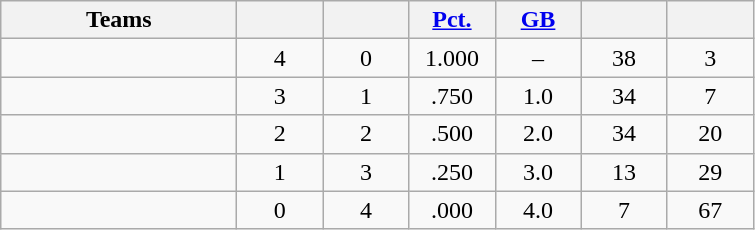<table class="wikitable" style="text-align: center;">
<tr>
<th style="width: 150px;">Teams</th>
<th style="width: 50px;"></th>
<th style="width: 50px;"></th>
<th style="width: 50px;"><a href='#'>Pct.</a></th>
<th style="width: 50px;"><a href='#'>GB</a></th>
<th style="width: 50px;"></th>
<th style="width: 50px;"></th>
</tr>
<tr style="background: ;">
<td style="text-align: left;"></td>
<td>4</td>
<td>0</td>
<td>1.000</td>
<td>–</td>
<td>38</td>
<td>3</td>
</tr>
<tr style="background: ;">
<td style="text-align: left;"></td>
<td>3</td>
<td>1</td>
<td>.750</td>
<td>1.0</td>
<td>34</td>
<td>7</td>
</tr>
<tr style="background: ;">
<td style="text-align: left;"></td>
<td>2</td>
<td>2</td>
<td>.500</td>
<td>2.0</td>
<td>34</td>
<td>20</td>
</tr>
<tr style="background: ;">
<td style="text-align: left;"></td>
<td>1</td>
<td>3</td>
<td>.250</td>
<td>3.0</td>
<td>13</td>
<td>29</td>
</tr>
<tr style="background: ;">
<td style="text-align: left;"></td>
<td>0</td>
<td>4</td>
<td>.000</td>
<td>4.0</td>
<td>7</td>
<td>67</td>
</tr>
</table>
